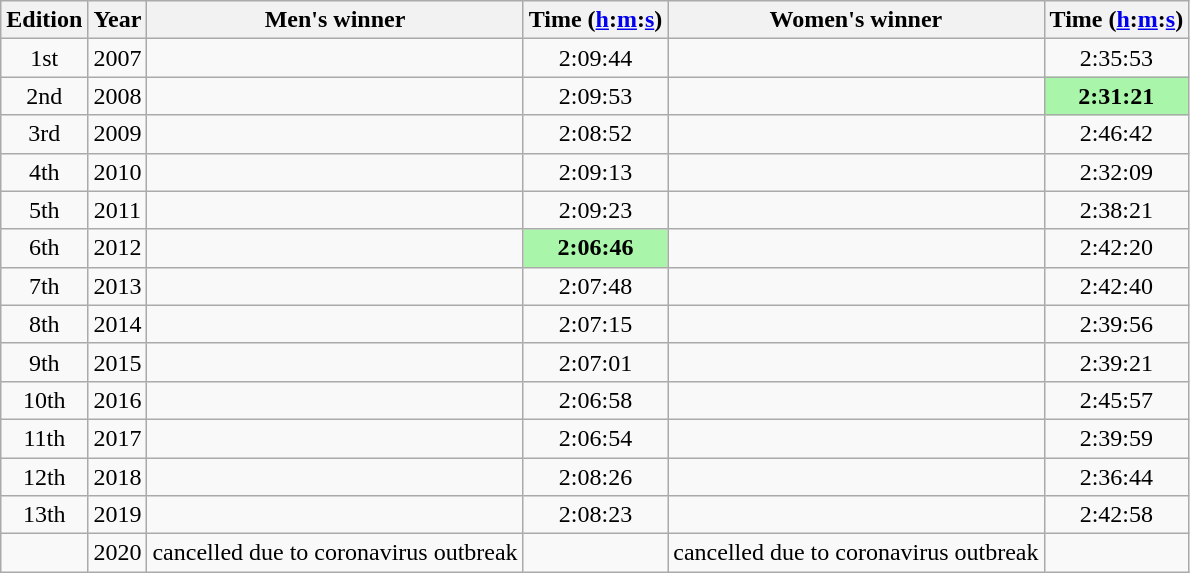<table class="wikitable sortable" style="text-align:center">
<tr>
<th class=unsortable>Edition</th>
<th>Year</th>
<th class=unsortable>Men's winner</th>
<th>Time (<a href='#'>h</a>:<a href='#'>m</a>:<a href='#'>s</a>)</th>
<th class=unsortable>Women's winner</th>
<th>Time (<a href='#'>h</a>:<a href='#'>m</a>:<a href='#'>s</a>)</th>
</tr>
<tr>
<td>1st</td>
<td>2007</td>
<td align=left></td>
<td>2:09:44</td>
<td align=left></td>
<td>2:35:53</td>
</tr>
<tr>
<td>2nd</td>
<td>2008</td>
<td align=left></td>
<td>2:09:53</td>
<td align=left></td>
<td bgcolor=#A9F5A9><strong>2:31:21</strong></td>
</tr>
<tr>
<td>3rd</td>
<td>2009</td>
<td align=left></td>
<td>2:08:52</td>
<td align=left></td>
<td>2:46:42</td>
</tr>
<tr>
<td>4th</td>
<td>2010</td>
<td align=left></td>
<td>2:09:13</td>
<td align=left></td>
<td>2:32:09</td>
</tr>
<tr>
<td>5th</td>
<td>2011</td>
<td align=left></td>
<td>2:09:23</td>
<td align=left></td>
<td>2:38:21</td>
</tr>
<tr>
<td>6th</td>
<td>2012</td>
<td align=left></td>
<td bgcolor=#A9F5A9><strong>2:06:46</strong></td>
<td align=left></td>
<td>2:42:20</td>
</tr>
<tr>
<td>7th</td>
<td>2013</td>
<td align=left></td>
<td>2:07:48</td>
<td align=left></td>
<td>2:42:40</td>
</tr>
<tr>
<td>8th</td>
<td>2014</td>
<td align=left></td>
<td>2:07:15</td>
<td align=left></td>
<td>2:39:56</td>
</tr>
<tr>
<td>9th</td>
<td>2015</td>
<td align=left></td>
<td>2:07:01</td>
<td align=left></td>
<td>2:39:21</td>
</tr>
<tr>
<td>10th</td>
<td>2016</td>
<td align=left></td>
<td>2:06:58</td>
<td align=left></td>
<td>2:45:57</td>
</tr>
<tr>
<td>11th</td>
<td>2017</td>
<td align=left></td>
<td>2:06:54</td>
<td align=left></td>
<td>2:39:59</td>
</tr>
<tr>
<td>12th</td>
<td>2018</td>
<td align=left></td>
<td>2:08:26</td>
<td align=left></td>
<td>2:36:44</td>
</tr>
<tr>
<td>13th</td>
<td>2019</td>
<td align=left></td>
<td>2:08:23</td>
<td align=left></td>
<td>2:42:58</td>
</tr>
<tr>
<td></td>
<td>2020</td>
<td>cancelled due to coronavirus outbreak</td>
<td></td>
<td>cancelled due to coronavirus outbreak</td>
<td></td>
</tr>
</table>
